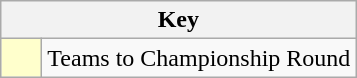<table class="wikitable" style="text-align: center;">
<tr>
<th colspan=2>Key</th>
</tr>
<tr>
<td style="background:#ffffcc; width:20px;"></td>
<td align=left>Teams to Championship Round</td>
</tr>
</table>
